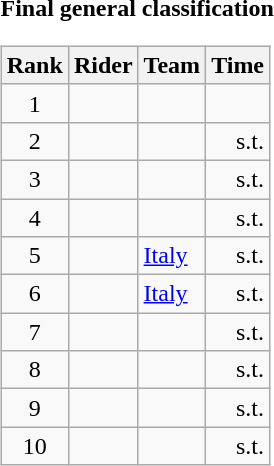<table>
<tr>
<td><strong>Final general classification</strong><br><table class="wikitable">
<tr>
<th scope="col">Rank</th>
<th scope="col">Rider</th>
<th scope="col">Team</th>
<th scope="col">Time</th>
</tr>
<tr>
<td style="text-align:center;">1</td>
<td></td>
<td></td>
<td style="text-align:right;"></td>
</tr>
<tr>
<td style="text-align:center;">2</td>
<td></td>
<td></td>
<td style="text-align:right;">s.t.</td>
</tr>
<tr>
<td style="text-align:center;">3</td>
<td></td>
<td></td>
<td style="text-align:right;">s.t.</td>
</tr>
<tr>
<td style="text-align:center;">4</td>
<td></td>
<td></td>
<td style="text-align:right;">s.t.</td>
</tr>
<tr>
<td style="text-align:center;">5</td>
<td></td>
<td><a href='#'>Italy</a></td>
<td style="text-align:right;">s.t.</td>
</tr>
<tr>
<td style="text-align:center;">6</td>
<td></td>
<td><a href='#'>Italy</a></td>
<td style="text-align:right;">s.t.</td>
</tr>
<tr>
<td style="text-align:center;">7</td>
<td></td>
<td></td>
<td style="text-align:right;">s.t.</td>
</tr>
<tr>
<td style="text-align:center;">8</td>
<td></td>
<td></td>
<td style="text-align:right;">s.t.</td>
</tr>
<tr>
<td style="text-align:center;">9</td>
<td></td>
<td></td>
<td style="text-align:right;">s.t.</td>
</tr>
<tr>
<td style="text-align:center;">10</td>
<td></td>
<td></td>
<td style="text-align:right;">s.t.</td>
</tr>
</table>
</td>
</tr>
</table>
